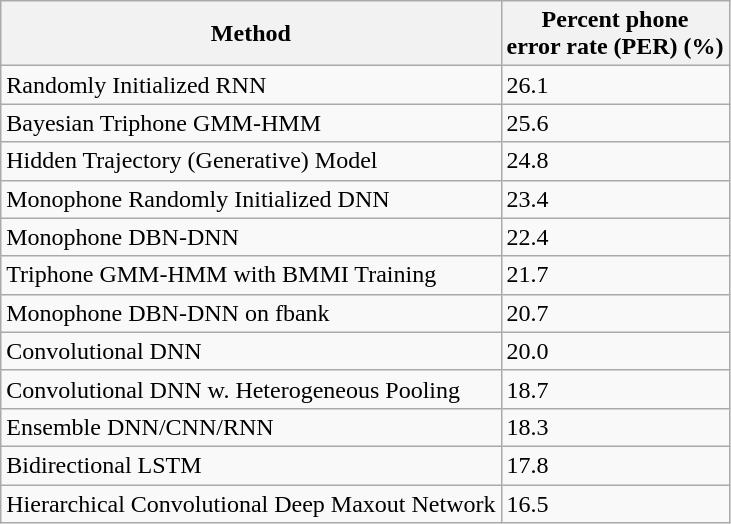<table class="wikitable">
<tr>
<th>Method</th>
<th>Percent phone<br>error rate (PER) (%)</th>
</tr>
<tr>
<td>Randomly Initialized RNN</td>
<td>26.1</td>
</tr>
<tr>
<td>Bayesian Triphone GMM-HMM</td>
<td>25.6</td>
</tr>
<tr>
<td>Hidden Trajectory (Generative) Model</td>
<td>24.8</td>
</tr>
<tr>
<td>Monophone Randomly Initialized DNN</td>
<td>23.4</td>
</tr>
<tr>
<td>Monophone DBN-DNN</td>
<td>22.4</td>
</tr>
<tr>
<td>Triphone GMM-HMM with BMMI Training</td>
<td>21.7</td>
</tr>
<tr>
<td>Monophone DBN-DNN on fbank</td>
<td>20.7</td>
</tr>
<tr>
<td>Convolutional DNN</td>
<td>20.0</td>
</tr>
<tr>
<td>Convolutional DNN w. Heterogeneous Pooling</td>
<td>18.7</td>
</tr>
<tr>
<td>Ensemble DNN/CNN/RNN</td>
<td>18.3</td>
</tr>
<tr>
<td>Bidirectional LSTM</td>
<td>17.8</td>
</tr>
<tr>
<td>Hierarchical Convolutional Deep Maxout Network</td>
<td>16.5</td>
</tr>
</table>
